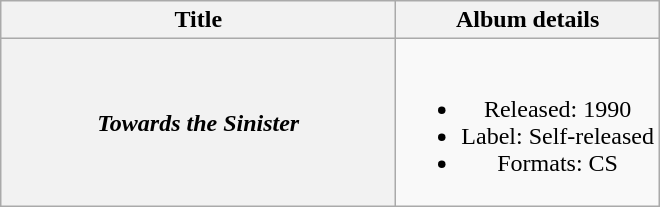<table class="wikitable plainrowheaders" style="text-align:center;">
<tr>
<th scope="col" style="width:16em;">Title</th>
<th scope="col">Album details</th>
</tr>
<tr>
<th scope="row"><em>Towards the Sinister</em></th>
<td><br><ul><li>Released: 1990</li><li>Label: Self-released</li><li>Formats: CS</li></ul></td>
</tr>
</table>
